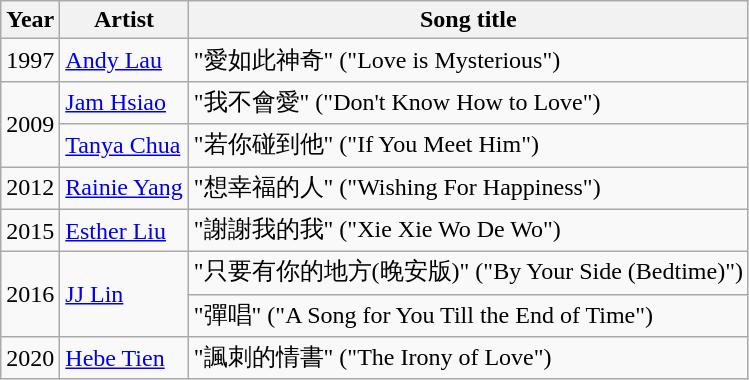<table class="wikitable sortable">
<tr>
<th>Year</th>
<th>Artist</th>
<th>Song title</th>
</tr>
<tr>
<td>1997</td>
<td><a href='#'>Andy Lau</a></td>
<td>"愛如此神奇" ("Love is Mysterious")</td>
</tr>
<tr>
<td rowspan=2>2009</td>
<td><a href='#'>Jam Hsiao</a></td>
<td>"我不會愛" ("Don't Know How to Love")</td>
</tr>
<tr>
<td><a href='#'>Tanya Chua</a></td>
<td>"若你碰到他" ("If You Meet Him")</td>
</tr>
<tr>
<td>2012</td>
<td><a href='#'>Rainie Yang</a></td>
<td>"想幸福的人" ("Wishing For Happiness")</td>
</tr>
<tr>
<td>2015</td>
<td><a href='#'>Esther Liu</a></td>
<td>"謝謝我的我" ("Xie Xie Wo De Wo")</td>
</tr>
<tr>
<td rowspan=2>2016</td>
<td rowspan=2><a href='#'>JJ Lin</a></td>
<td>"只要有你的地方(晚安版)" ("By Your Side (Bedtime)")</td>
</tr>
<tr>
<td>"彈唱" ("A Song for You Till the End of Time")</td>
</tr>
<tr>
<td>2020</td>
<td><a href='#'>Hebe Tien</a></td>
<td>"諷刺的情書" ("The Irony of Love")</td>
</tr>
</table>
